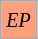<table class="wikitable">
<tr>
<td style="background:lightsalmon;"><small><em>EP</em></small></td>
</tr>
</table>
